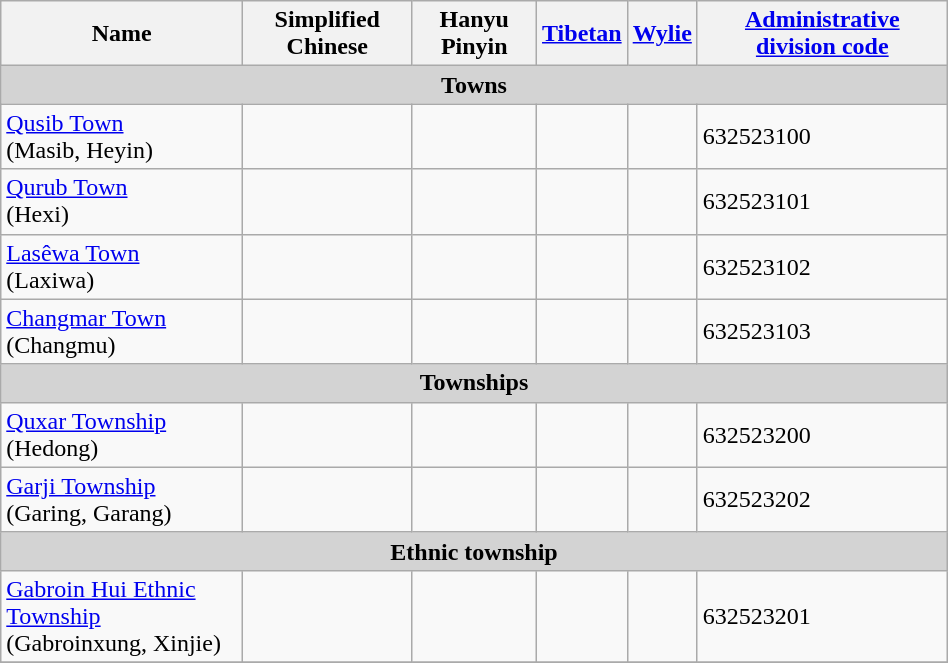<table class="wikitable" align="center" style="width:50%; border="1">
<tr>
<th>Name</th>
<th>Simplified Chinese</th>
<th>Hanyu Pinyin</th>
<th><a href='#'>Tibetan</a></th>
<th><a href='#'>Wylie</a></th>
<th><a href='#'>Administrative division code</a></th>
</tr>
<tr>
<td colspan="7"  style="text-align:center; background:#d3d3d3;"><strong>Towns</strong></td>
</tr>
<tr --------->
<td><a href='#'>Qusib Town</a><br>(Masib, Heyin)</td>
<td></td>
<td></td>
<td></td>
<td></td>
<td>632523100</td>
</tr>
<tr>
<td><a href='#'>Qurub Town</a><br>(Hexi)</td>
<td></td>
<td></td>
<td></td>
<td></td>
<td>632523101</td>
</tr>
<tr>
<td><a href='#'>Lasêwa Town</a><br>(Laxiwa)</td>
<td></td>
<td></td>
<td></td>
<td></td>
<td>632523102</td>
</tr>
<tr>
<td><a href='#'>Changmar Town</a><br>(Changmu)</td>
<td></td>
<td></td>
<td></td>
<td></td>
<td>632523103</td>
</tr>
<tr>
<td colspan="7"  style="text-align:center; background:#d3d3d3;"><strong>Townships</strong></td>
</tr>
<tr --------->
<td><a href='#'>Quxar Township</a><br>(Hedong)</td>
<td></td>
<td></td>
<td></td>
<td></td>
<td>632523200</td>
</tr>
<tr>
<td><a href='#'>Garji Township</a><br>(Garing, Garang)</td>
<td></td>
<td></td>
<td></td>
<td></td>
<td>632523202</td>
</tr>
<tr>
<td colspan="7"  style="text-align:center; background:#d3d3d3;"><strong>Ethnic township</strong></td>
</tr>
<tr --------->
<td><a href='#'>Gabroin Hui Ethnic Township</a><br>(Gabroinxung, Xinjie)</td>
<td></td>
<td></td>
<td></td>
<td></td>
<td>632523201</td>
</tr>
<tr>
</tr>
</table>
